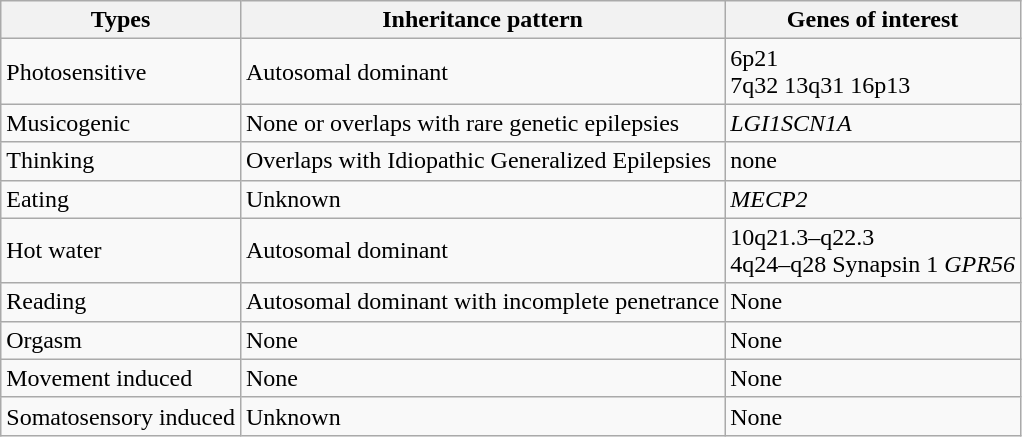<table class="wikitable">
<tr>
<th>Types</th>
<th>Inheritance pattern</th>
<th>Genes of interest</th>
</tr>
<tr>
<td>Photosensitive</td>
<td>Autosomal dominant</td>
<td>6p21<br>7q32
13q31
16p13</td>
</tr>
<tr>
<td>Musicogenic</td>
<td>None or overlaps with rare genetic epilepsies</td>
<td><em>LGI1SCN1A</em></td>
</tr>
<tr>
<td>Thinking</td>
<td>Overlaps with Idiopathic Generalized Epilepsies</td>
<td>none</td>
</tr>
<tr>
<td>Eating</td>
<td>Unknown</td>
<td><em>MECP2</em></td>
</tr>
<tr>
<td>Hot water</td>
<td>Autosomal dominant</td>
<td>10q21.3–q22.3<br>4q24–q28
Synapsin 1
<em>GPR56</em></td>
</tr>
<tr>
<td>Reading</td>
<td>Autosomal dominant with incomplete penetrance</td>
<td>None</td>
</tr>
<tr>
<td>Orgasm</td>
<td>None</td>
<td>None</td>
</tr>
<tr>
<td>Movement induced</td>
<td>None</td>
<td>None</td>
</tr>
<tr>
<td>Somatosensory induced</td>
<td>Unknown</td>
<td>None</td>
</tr>
</table>
